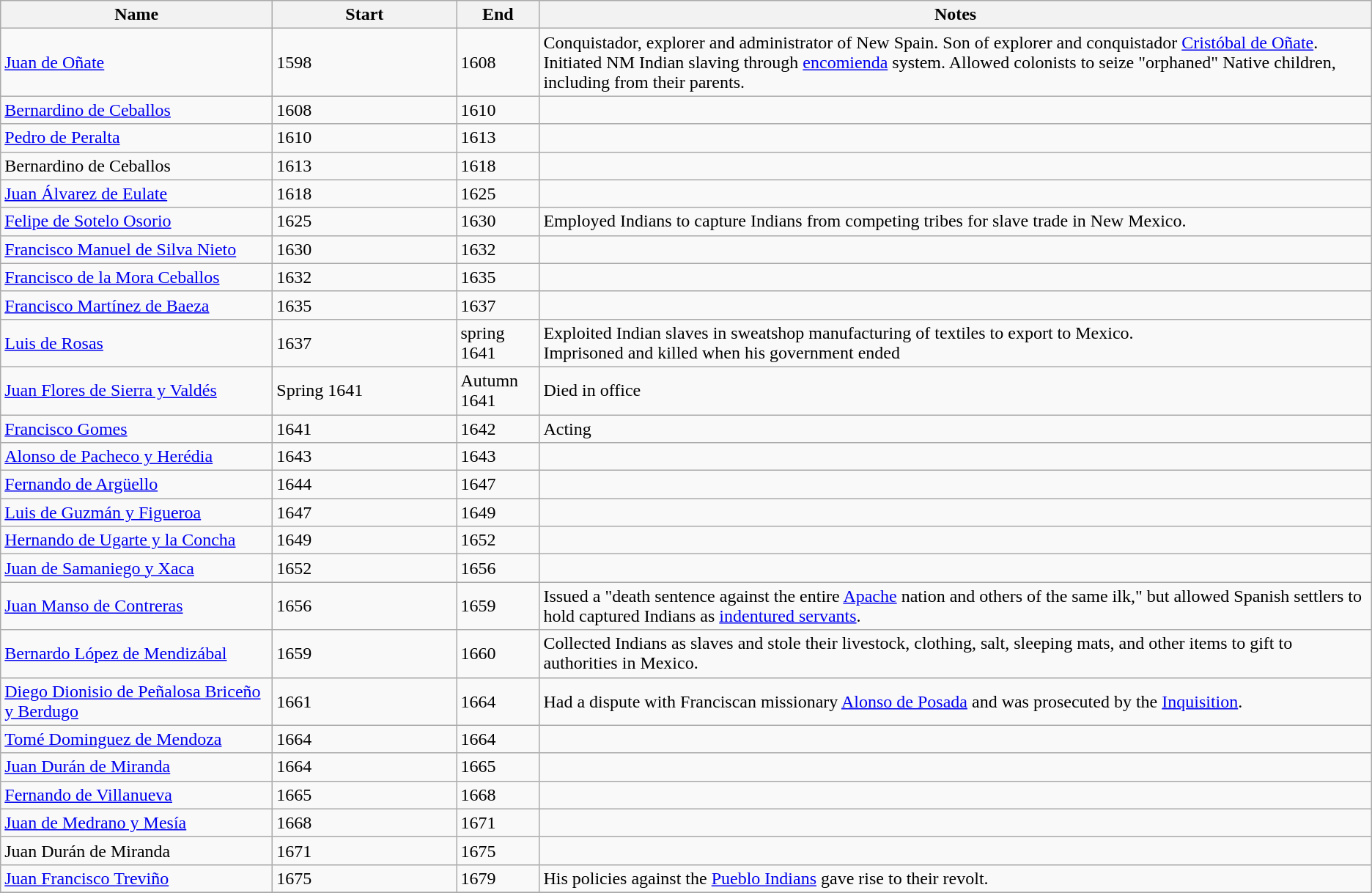<table class=wikitable>
<tr>
<th style="width:15em">Name</th>
<th style="width:10em">Start</th>
<th>End</th>
<th>Notes</th>
</tr>
<tr>
<td><a href='#'>Juan de Oñate</a></td>
<td>1598</td>
<td>1608</td>
<td>Conquistador, explorer and administrator of New Spain. Son of explorer and  conquistador <a href='#'>Cristóbal de Oñate</a>. Initiated NM Indian slaving through <a href='#'>encomienda</a> system. Allowed colonists to seize "orphaned" Native children, including from their parents.</td>
</tr>
<tr>
<td><a href='#'>Bernardino de Ceballos</a></td>
<td>1608</td>
<td>1610</td>
<td></td>
</tr>
<tr>
<td><a href='#'>Pedro de Peralta</a></td>
<td>1610</td>
<td>1613</td>
<td></td>
</tr>
<tr>
<td>Bernardino de Ceballos</td>
<td>1613</td>
<td>1618</td>
<td></td>
</tr>
<tr>
<td><a href='#'>Juan Álvarez de Eulate</a></td>
<td>1618</td>
<td>1625</td>
<td></td>
</tr>
<tr>
<td><a href='#'>Felipe de Sotelo Osorio</a></td>
<td>1625</td>
<td>1630</td>
<td>Employed Indians to capture Indians from competing tribes for slave trade in New Mexico.</td>
</tr>
<tr>
<td><a href='#'>Francisco Manuel de Silva Nieto</a></td>
<td>1630</td>
<td>1632</td>
<td></td>
</tr>
<tr>
<td><a href='#'>Francisco de la Mora Ceballos</a></td>
<td>1632</td>
<td>1635</td>
<td></td>
</tr>
<tr>
<td><a href='#'>Francisco Martínez de Baeza</a></td>
<td>1635</td>
<td>1637</td>
<td></td>
</tr>
<tr>
<td><a href='#'>Luis de Rosas</a></td>
<td>1637</td>
<td>spring 1641</td>
<td>Exploited Indian slaves in sweatshop manufacturing of textiles to export to Mexico.<br>Imprisoned and killed when his government ended</td>
</tr>
<tr>
<td><a href='#'>Juan Flores de Sierra y Valdés</a></td>
<td>Spring 1641</td>
<td>Autumn 1641</td>
<td>Died in office</td>
</tr>
<tr>
<td><a href='#'>Francisco Gomes</a></td>
<td>1641</td>
<td>1642</td>
<td>Acting</td>
</tr>
<tr>
<td><a href='#'>Alonso de Pacheco y Herédia</a></td>
<td>1643</td>
<td>1643</td>
<td></td>
</tr>
<tr>
<td><a href='#'>Fernando de Argüello</a></td>
<td>1644</td>
<td>1647</td>
<td></td>
</tr>
<tr>
<td><a href='#'>Luis de Guzmán y Figueroa</a></td>
<td>1647</td>
<td>1649</td>
<td></td>
</tr>
<tr>
<td><a href='#'>Hernando de Ugarte y la Concha</a></td>
<td>1649</td>
<td>1652</td>
<td></td>
</tr>
<tr>
<td><a href='#'>Juan de Samaniego y Xaca</a></td>
<td>1652</td>
<td>1656</td>
<td></td>
</tr>
<tr>
<td><a href='#'>Juan Manso de Contreras</a></td>
<td>1656</td>
<td>1659</td>
<td>Issued a "death sentence against the entire <a href='#'>Apache</a> nation and others of the same ilk," but allowed Spanish settlers to hold captured Indians as <a href='#'>indentured servants</a>.</td>
</tr>
<tr>
<td><a href='#'>Bernardo López de Mendizábal</a></td>
<td>1659</td>
<td>1660</td>
<td>Collected Indians as slaves and stole their livestock, clothing, salt, sleeping mats, and other items to gift to authorities in Mexico.</td>
</tr>
<tr>
<td><a href='#'>Diego Dionisio de Peñalosa Briceño y Berdugo</a></td>
<td>1661</td>
<td>1664</td>
<td>Had a dispute with Franciscan missionary <a href='#'>Alonso de Posada</a> and was prosecuted by the <a href='#'>Inquisition</a>.</td>
</tr>
<tr>
<td><a href='#'>Tomé Dominguez de Mendoza</a></td>
<td>1664</td>
<td>1664</td>
<td></td>
</tr>
<tr>
<td><a href='#'>Juan Durán de Miranda</a></td>
<td>1664</td>
<td>1665</td>
<td></td>
</tr>
<tr>
<td><a href='#'>Fernando de Villanueva</a></td>
<td>1665</td>
<td>1668</td>
<td></td>
</tr>
<tr>
<td><a href='#'>Juan de Medrano y Mesía</a></td>
<td>1668</td>
<td>1671</td>
<td></td>
</tr>
<tr>
<td>Juan Durán de Miranda</td>
<td>1671</td>
<td>1675</td>
<td></td>
</tr>
<tr>
<td><a href='#'>Juan Francisco Treviño</a></td>
<td>1675</td>
<td>1679</td>
<td>His policies against the <a href='#'>Pueblo Indians</a> gave rise to their revolt.</td>
</tr>
<tr>
</tr>
</table>
